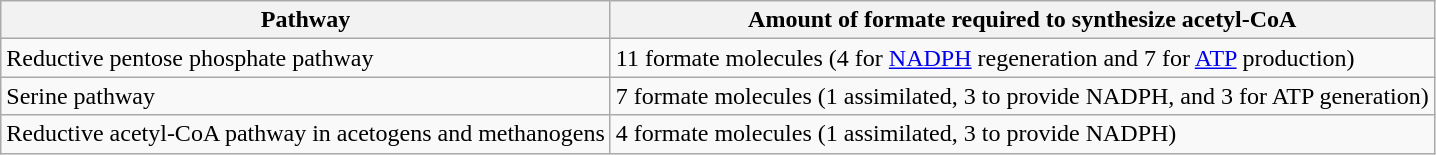<table class="wikitable">
<tr>
<th>Pathway</th>
<th>Amount of formate required to synthesize acetyl-CoA</th>
</tr>
<tr>
<td>Reductive pentose phosphate pathway</td>
<td>11 formate molecules (4 for <a href='#'>NADPH</a> regeneration and 7 for <a href='#'>ATP</a> production)</td>
</tr>
<tr>
<td>Serine pathway</td>
<td>7 formate molecules (1 assimilated, 3 to provide NADPH, and 3 for ATP generation)</td>
</tr>
<tr>
<td>Reductive acetyl-CoA pathway in acetogens and methanogens</td>
<td>4 formate molecules (1 assimilated, 3 to provide NADPH)</td>
</tr>
</table>
